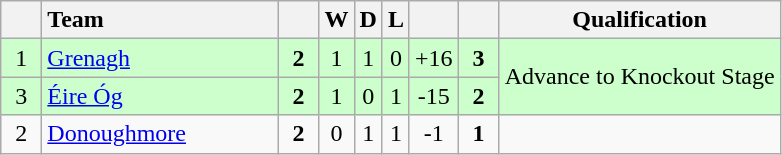<table class="wikitable" style="text-align:center">
<tr>
<th width="20"></th>
<th width="150" style="text-align:left;">Team</th>
<th width="20"></th>
<th>W</th>
<th>D</th>
<th>L</th>
<th width="20"></th>
<th width="20"></th>
<th>Qualification</th>
</tr>
<tr style="background:#ccffcc">
<td>1</td>
<td align="left"> <a href='#'>Grenagh</a></td>
<td><strong>2</strong></td>
<td>1</td>
<td>1</td>
<td>0</td>
<td>+16</td>
<td><strong>3</strong></td>
<td rowspan="2">Advance to Knockout Stage</td>
</tr>
<tr style="background:#ccffcc">
<td>3</td>
<td align="left"> <a href='#'>Éire Óg</a></td>
<td><strong>2</strong></td>
<td>1</td>
<td>0</td>
<td>1</td>
<td>-15</td>
<td><strong>2</strong></td>
</tr>
<tr>
<td>2</td>
<td align="left"> <a href='#'>Donoughmore</a></td>
<td><strong>2</strong></td>
<td>0</td>
<td>1</td>
<td>1</td>
<td>-1</td>
<td><strong>1</strong></td>
<td></td>
</tr>
</table>
